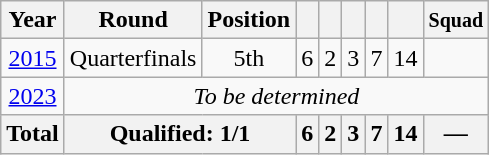<table class="wikitable" style="text-align: center;">
<tr>
<th>Year</th>
<th>Round</th>
<th>Position</th>
<th></th>
<th></th>
<th></th>
<th></th>
<th></th>
<th><small>Squad</small></th>
</tr>
<tr>
<td> <a href='#'>2015</a></td>
<td>Quarterfinals</td>
<td>5th</td>
<td>6</td>
<td>2</td>
<td>3</td>
<td>7</td>
<td>14</td>
<td></td>
</tr>
<tr>
<td> <a href='#'>2023</a></td>
<td colspan=8><em>To be determined</em></td>
</tr>
<tr>
<th>Total</th>
<th colspan="2">Qualified: 1/1</th>
<th>6</th>
<th>2</th>
<th>3</th>
<th>7</th>
<th>14</th>
<th>—</th>
</tr>
</table>
